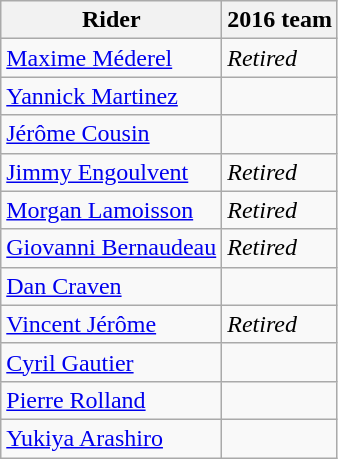<table class="wikitable">
<tr>
<th>Rider</th>
<th>2016 team</th>
</tr>
<tr>
<td><a href='#'>Maxime Méderel</a></td>
<td><em>Retired</em></td>
</tr>
<tr>
<td><a href='#'>Yannick Martinez</a></td>
<td></td>
</tr>
<tr>
<td><a href='#'>Jérôme Cousin</a></td>
<td></td>
</tr>
<tr>
<td><a href='#'>Jimmy Engoulvent</a></td>
<td><em>Retired</em></td>
</tr>
<tr>
<td><a href='#'>Morgan Lamoisson</a></td>
<td><em>Retired</em></td>
</tr>
<tr>
<td><a href='#'>Giovanni Bernaudeau</a></td>
<td><em>Retired</em></td>
</tr>
<tr>
<td><a href='#'>Dan Craven</a></td>
<td></td>
</tr>
<tr>
<td><a href='#'>Vincent Jérôme</a></td>
<td><em>Retired</em></td>
</tr>
<tr>
<td><a href='#'>Cyril Gautier</a></td>
<td></td>
</tr>
<tr>
<td><a href='#'>Pierre Rolland</a></td>
<td></td>
</tr>
<tr>
<td><a href='#'>Yukiya Arashiro</a></td>
<td></td>
</tr>
</table>
